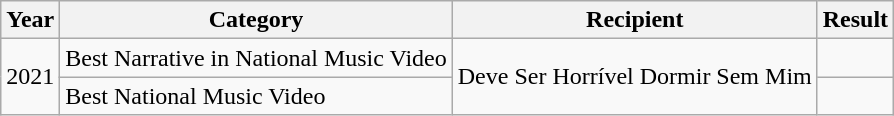<table class="wikitable">
<tr>
<th>Year</th>
<th>Category</th>
<th>Recipient</th>
<th>Result</th>
</tr>
<tr>
<td rowspan=2>2021</td>
<td>Best Narrative in National Music Video</td>
<td rowspan=2>Deve Ser Horrível Dormir Sem Mim</td>
<td></td>
</tr>
<tr>
<td>Best National Music Video</td>
<td></td>
</tr>
</table>
